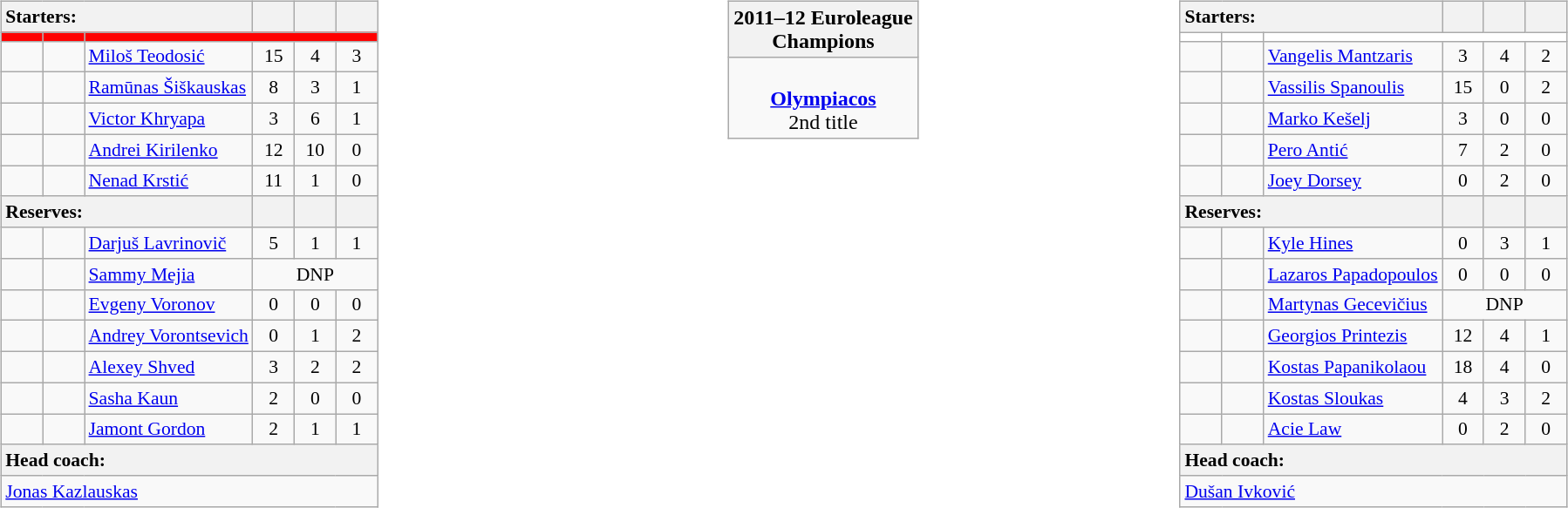<table style="width:100%;">
<tr>
<td valign=top width=33%><br><table class="wikitable" style="font-size:90%; text-align:center; margin:auto;" align=left>
<tr>
<th style="text-align:left" colspan=3>Starters:</th>
<th width=25></th>
<th width=25></th>
<th width=25></th>
</tr>
<tr>
<th style="background:red;" width=25></th>
<th style="background:red;" width=25></th>
<th colspan=4 style="background:red;"></th>
</tr>
<tr>
<td></td>
<td></td>
<td align=left> <a href='#'>Miloš Teodosić</a></td>
<td>15</td>
<td>4</td>
<td>3</td>
</tr>
<tr>
<td></td>
<td></td>
<td align=left> <a href='#'>Ramūnas Šiškauskas</a></td>
<td>8</td>
<td>3</td>
<td>1</td>
</tr>
<tr>
<td></td>
<td></td>
<td align=left> <a href='#'>Victor Khryapa</a></td>
<td>3</td>
<td>6</td>
<td>1</td>
</tr>
<tr>
<td></td>
<td></td>
<td align=left> <a href='#'>Andrei Kirilenko</a></td>
<td>12</td>
<td>10</td>
<td>0</td>
</tr>
<tr>
<td></td>
<td></td>
<td align=left> <a href='#'>Nenad Krstić</a></td>
<td>11</td>
<td>1</td>
<td>0</td>
</tr>
<tr>
<th style="text-align:left" colspan=3>Reserves:</th>
<th width=25></th>
<th width=25></th>
<th width=25></th>
</tr>
<tr>
<td></td>
<td></td>
<td align=left> <a href='#'>Darjuš Lavrinovič</a></td>
<td>5</td>
<td>1</td>
<td>1</td>
</tr>
<tr>
<td></td>
<td></td>
<td align=left> <a href='#'>Sammy Mejia</a></td>
<td colspan=3>DNP</td>
</tr>
<tr>
<td></td>
<td></td>
<td align=left> <a href='#'>Evgeny Voronov</a></td>
<td>0</td>
<td>0</td>
<td>0</td>
</tr>
<tr>
<td></td>
<td></td>
<td align=left> <a href='#'>Andrey Vorontsevich</a></td>
<td>0</td>
<td>1</td>
<td>2</td>
</tr>
<tr>
<td></td>
<td></td>
<td align=left> <a href='#'>Alexey Shved</a></td>
<td>3</td>
<td>2</td>
<td>2</td>
</tr>
<tr>
<td></td>
<td></td>
<td align=left> <a href='#'>Sasha Kaun</a></td>
<td>2</td>
<td>0</td>
<td>0</td>
</tr>
<tr>
<td></td>
<td></td>
<td align=left> <a href='#'>Jamont Gordon</a></td>
<td>2</td>
<td>1</td>
<td>1</td>
</tr>
<tr>
<th style="text-align:left" colspan=7>Head coach:</th>
</tr>
<tr>
<td colspan=7 align=left> <a href='#'>Jonas Kazlauskas</a></td>
</tr>
</table>
</td>
<td valign=top width=33%><br><table class=wikitable style="text-align:center; margin:auto">
<tr>
<th>2011–12 Euroleague <br>Champions</th>
</tr>
<tr>
<td><br> <strong><a href='#'>Olympiacos</a></strong><br>2nd title</td>
</tr>
</table>
</td>
<td style="vertical-align:top; width:33%;"><br><table class="wikitable" style="font-size:90%; text-align:center; margin:auto;">
<tr>
<th style="text-align:left" colspan=3>Starters:</th>
<th width=25></th>
<th width=25></th>
<th width=25></th>
</tr>
<tr>
<th style="background:white;" width=25></th>
<th style="background:white;" width=25></th>
<th colspan=4 style="background:white;"></th>
</tr>
<tr>
<td></td>
<td></td>
<td align=left> <a href='#'>Vangelis Mantzaris</a></td>
<td>3</td>
<td>4</td>
<td>2</td>
</tr>
<tr>
<td></td>
<td></td>
<td align=left> <a href='#'>Vassilis Spanoulis</a></td>
<td>15</td>
<td>0</td>
<td>2</td>
</tr>
<tr>
<td></td>
<td></td>
<td align=left> <a href='#'>Marko Kešelj</a></td>
<td>3</td>
<td>0</td>
<td>0</td>
</tr>
<tr>
<td></td>
<td></td>
<td align=left> <a href='#'>Pero Antić</a></td>
<td>7</td>
<td>2</td>
<td>0</td>
</tr>
<tr>
<td></td>
<td></td>
<td align=left> <a href='#'>Joey Dorsey</a></td>
<td>0</td>
<td>2</td>
<td>0</td>
</tr>
<tr>
<th style="text-align:left" colspan=3>Reserves:</th>
<th width=25></th>
<th width=25></th>
<th width=25></th>
</tr>
<tr>
<td></td>
<td></td>
<td align=left> <a href='#'>Kyle Hines</a></td>
<td>0</td>
<td>3</td>
<td>1</td>
</tr>
<tr>
<td></td>
<td></td>
<td align=left> <a href='#'>Lazaros Papadopoulos</a></td>
<td>0</td>
<td>0</td>
<td>0</td>
</tr>
<tr>
<td></td>
<td></td>
<td align=left> <a href='#'>Martynas Gecevičius</a></td>
<td colspan=3>DNP</td>
</tr>
<tr>
<td></td>
<td></td>
<td align=left> <a href='#'>Georgios Printezis</a></td>
<td>12</td>
<td>4</td>
<td>1</td>
</tr>
<tr>
<td></td>
<td></td>
<td align=left> <a href='#'>Kostas Papanikolaou</a></td>
<td>18</td>
<td>4</td>
<td>0</td>
</tr>
<tr>
<td></td>
<td></td>
<td align=left> <a href='#'>Kostas Sloukas</a></td>
<td>4</td>
<td>3</td>
<td>2</td>
</tr>
<tr>
<td></td>
<td></td>
<td align=left> <a href='#'>Acie Law</a></td>
<td>0</td>
<td>2</td>
<td>0</td>
</tr>
<tr>
<th style="text-align:left" colspan=7>Head coach:</th>
</tr>
<tr>
<td colspan=7 align=left> <a href='#'>Dušan Ivković</a></td>
</tr>
</table>
</td>
</tr>
</table>
